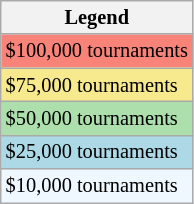<table class="wikitable" style="font-size:85%;">
<tr>
<th>Legend</th>
</tr>
<tr style="background:#f88379;">
<td>$100,000 tournaments</td>
</tr>
<tr style="background:#f7e98e;">
<td>$75,000 tournaments</td>
</tr>
<tr style="background:#addfad;">
<td>$50,000 tournaments</td>
</tr>
<tr style="background:lightblue;">
<td>$25,000 tournaments</td>
</tr>
<tr style="background:#f0f8ff;">
<td>$10,000 tournaments</td>
</tr>
</table>
